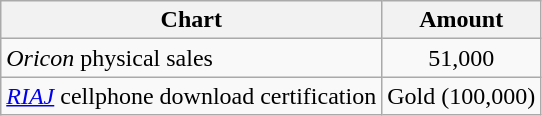<table class="wikitable">
<tr>
<th>Chart</th>
<th>Amount</th>
</tr>
<tr>
<td><em>Oricon</em> physical sales</td>
<td align="center">51,000</td>
</tr>
<tr>
<td><em><a href='#'>RIAJ</a></em> cellphone download certification</td>
<td align="center">Gold (100,000)</td>
</tr>
</table>
